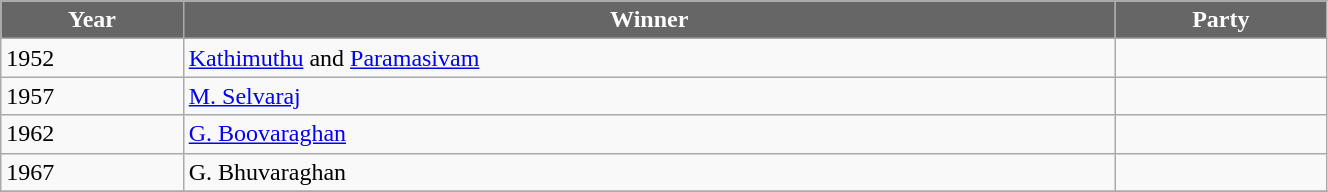<table class="wikitable" width="70%">
<tr>
<th style="background-color:#666666; color:white">Year</th>
<th style="background-color:#666666; color:white">Winner</th>
<th style="background-color:#666666; color:white" colspan="2">Party</th>
</tr>
<tr>
<td>1952</td>
<td><a href='#'>Kathimuthu</a> and <a href='#'>Paramasivam</a></td>
<td></td>
</tr>
<tr>
<td>1957</td>
<td><a href='#'>M. Selvaraj</a></td>
<td></td>
</tr>
<tr>
<td>1962</td>
<td><a href='#'>G. Boovaraghan</a></td>
<td></td>
</tr>
<tr>
<td>1967</td>
<td>G. Bhuvaraghan</td>
<td></td>
</tr>
<tr>
</tr>
</table>
